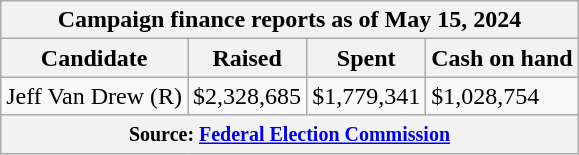<table class="wikitable sortable">
<tr>
<th colspan=4>Campaign finance reports as of May 15, 2024</th>
</tr>
<tr style="text-align:center;">
<th>Candidate</th>
<th>Raised</th>
<th>Spent</th>
<th>Cash on hand</th>
</tr>
<tr>
<td>Jeff Van Drew (R)</td>
<td>$2,328,685</td>
<td>$1,779,341</td>
<td>$1,028,754</td>
</tr>
<tr>
<th colspan="4"><small>Source: <a href='#'>Federal Election Commission</a></small></th>
</tr>
</table>
